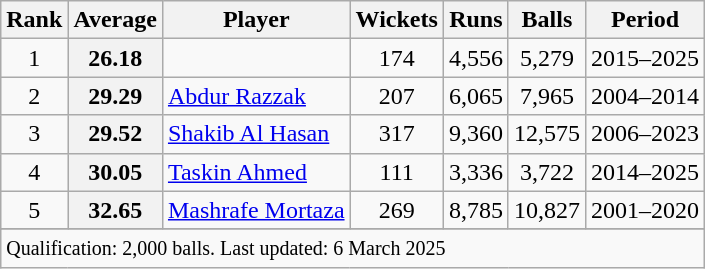<table class="wikitable plainrowheaders sortable">
<tr>
<th scope=col>Rank</th>
<th scope=col>Average</th>
<th scope=col>Player</th>
<th scope=col>Wickets</th>
<th scope=col>Runs</th>
<th scope=col>Balls</th>
<th scope=col>Period</th>
</tr>
<tr>
<td align=center>1</td>
<th scope=row style=text-align:center;>26.18</th>
<td></td>
<td align=center>174</td>
<td align=center>4,556</td>
<td align=center>5,279</td>
<td>2015–2025</td>
</tr>
<tr>
<td align="center">2</td>
<th scope="row" style="text-align:center;">29.29</th>
<td><a href='#'>Abdur Razzak</a></td>
<td align="center">207</td>
<td align="center">6,065</td>
<td align="center">7,965</td>
<td>2004–2014</td>
</tr>
<tr>
<td align="center">3</td>
<th scope="row" style="text-align:center;">29.52</th>
<td><a href='#'>Shakib Al Hasan</a></td>
<td align="center">317</td>
<td align="center">9,360</td>
<td align="center">12,575</td>
<td>2006–2023</td>
</tr>
<tr>
<td align="center">4</td>
<th scope="row" style="text-align:center;">30.05</th>
<td><a href='#'>Taskin Ahmed</a></td>
<td align="center">111</td>
<td align="center">3,336</td>
<td align="center">3,722</td>
<td>2014–2025</td>
</tr>
<tr>
<td align=center>5</td>
<th scope=row style=text-align:center;>32.65</th>
<td><a href='#'>Mashrafe Mortaza</a></td>
<td align=center>269</td>
<td align=center>8,785</td>
<td align=center>10,827</td>
<td>2001–2020</td>
</tr>
<tr>
</tr>
<tr class=sortbottom>
<td colspan=7><small>Qualification: 2,000 balls. Last updated: 6 March 2025</small></td>
</tr>
</table>
